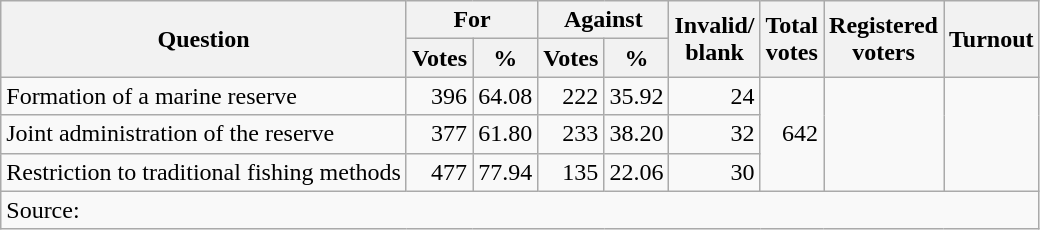<table class=wikitable style=text-align:right>
<tr>
<th rowspan=2>Question</th>
<th colspan=2>For</th>
<th colspan=2>Against</th>
<th rowspan=2>Invalid/<br>blank</th>
<th rowspan=2>Total<br>votes</th>
<th rowspan=2>Registered<br>voters</th>
<th rowspan=2>Turnout</th>
</tr>
<tr>
<th>Votes</th>
<th>%</th>
<th>Votes</th>
<th>%</th>
</tr>
<tr>
<td align=left>Formation of a marine reserve</td>
<td>396</td>
<td>64.08</td>
<td>222</td>
<td>35.92</td>
<td>24</td>
<td rowspan=3>642</td>
<td rowspan=3></td>
<td rowspan=3></td>
</tr>
<tr>
<td align=left>Joint administration of the reserve</td>
<td>377</td>
<td>61.80</td>
<td>233</td>
<td>38.20</td>
<td>32</td>
</tr>
<tr>
<td align=left>Restriction to traditional fishing methods</td>
<td>477</td>
<td>77.94</td>
<td>135</td>
<td>22.06</td>
<td>30</td>
</tr>
<tr>
<td colspan=14 align=left>Source: </td>
</tr>
</table>
